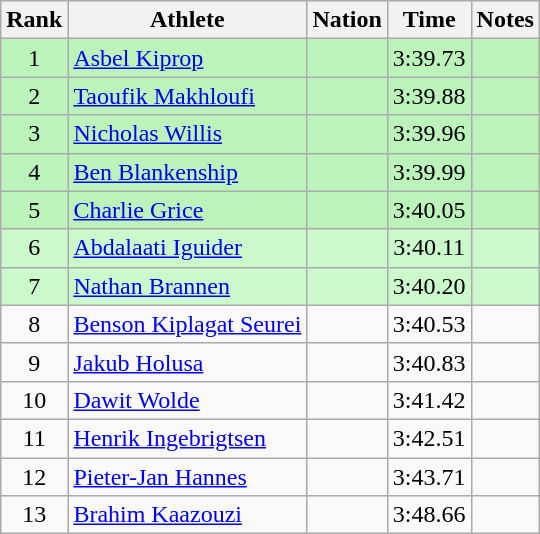<table class="wikitable sortable" style="text-align:center">
<tr>
<th>Rank</th>
<th>Athlete</th>
<th>Nation</th>
<th>Time</th>
<th>Notes</th>
</tr>
<tr bgcolor=bbf3bb>
<td>1</td>
<td align=left><a href='#'>Asbel Kiprop</a></td>
<td align=left></td>
<td>3:39.73</td>
<td></td>
</tr>
<tr bgcolor=bbf3bb>
<td>2</td>
<td align=left><a href='#'>Taoufik Makhloufi</a></td>
<td align=left></td>
<td>3:39.88</td>
<td></td>
</tr>
<tr bgcolor=bbf3bb>
<td>3</td>
<td align=left><a href='#'>Nicholas Willis</a></td>
<td align=left></td>
<td>3:39.96</td>
<td></td>
</tr>
<tr bgcolor=bbf3bb>
<td>4</td>
<td align=left><a href='#'>Ben Blankenship</a></td>
<td align=left></td>
<td>3:39.99</td>
<td></td>
</tr>
<tr bgcolor=bbf3bb>
<td>5</td>
<td align=left><a href='#'>Charlie Grice</a></td>
<td align=left></td>
<td>3:40.05</td>
<td></td>
</tr>
<tr bgcolor=ccf9cc>
<td>6</td>
<td align=left><a href='#'>Abdalaati Iguider</a></td>
<td align=left></td>
<td>3:40.11</td>
<td></td>
</tr>
<tr bgcolor=ccf9cc>
<td>7</td>
<td align=left><a href='#'>Nathan Brannen</a></td>
<td align=left></td>
<td>3:40.20</td>
<td></td>
</tr>
<tr>
<td>8</td>
<td align=left><a href='#'>Benson Kiplagat Seurei</a></td>
<td align=left></td>
<td>3:40.53</td>
<td></td>
</tr>
<tr>
<td>9</td>
<td align=left><a href='#'>Jakub Holusa</a></td>
<td align=left></td>
<td>3:40.83</td>
<td></td>
</tr>
<tr>
<td>10</td>
<td align=left><a href='#'>Dawit Wolde</a></td>
<td align=left></td>
<td>3:41.42</td>
<td></td>
</tr>
<tr>
<td>11</td>
<td align=left><a href='#'>Henrik Ingebrigtsen</a></td>
<td align=left></td>
<td>3:42.51</td>
<td></td>
</tr>
<tr>
<td>12</td>
<td align=left><a href='#'>Pieter-Jan Hannes</a></td>
<td align=left></td>
<td>3:43.71</td>
<td></td>
</tr>
<tr>
<td>13</td>
<td align=left><a href='#'>Brahim Kaazouzi</a></td>
<td align=left></td>
<td>3:48.66</td>
<td></td>
</tr>
</table>
